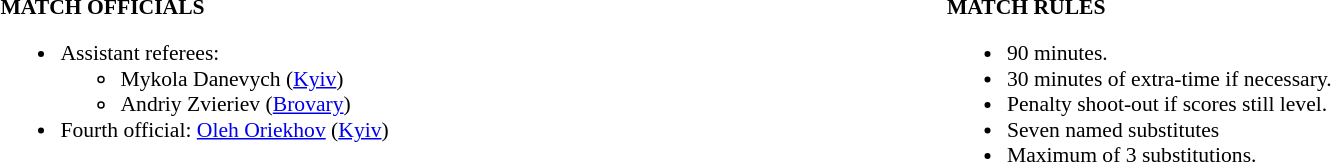<table style="width:100%; font-size:90%;">
<tr>
<td style="width:50%; vertical-align:top;"><br><strong>MATCH OFFICIALS</strong><ul><li>Assistant referees:<ul><li>Mykola Danevych (<a href='#'>Kyiv</a>)</li><li>Andriy Zvieriev (<a href='#'>Brovary</a>)</li></ul></li><li>Fourth official: <a href='#'>Oleh Oriekhov</a> (<a href='#'>Kyiv</a>)</li></ul></td>
<td style="width:50%; vertical-align:top;"><br><strong>MATCH RULES</strong><ul><li>90 minutes.</li><li>30 minutes of extra-time if necessary.</li><li>Penalty shoot-out if scores still level.</li><li>Seven named substitutes</li><li>Maximum of 3 substitutions.</li></ul></td>
</tr>
</table>
